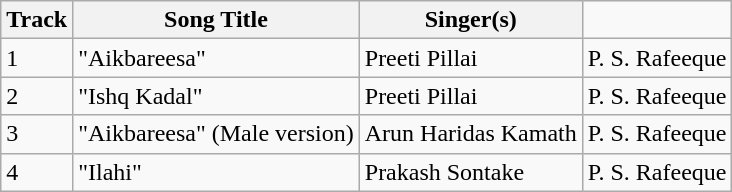<table class="wikitable">
<tr>
<th>Track</th>
<th>Song Title</th>
<th>Singer(s)</th>
</tr>
<tr || lyrics>
<td>1</td>
<td>"Aikbareesa"</td>
<td>Preeti Pillai</td>
<td>P. S. Rafeeque</td>
</tr>
<tr>
<td>2</td>
<td>"Ishq Kadal"</td>
<td>Preeti Pillai</td>
<td>P. S. Rafeeque</td>
</tr>
<tr>
<td>3</td>
<td>"Aikbareesa" (Male version)</td>
<td>Arun Haridas Kamath</td>
<td>P. S. Rafeeque</td>
</tr>
<tr>
<td>4</td>
<td>"Ilahi"</td>
<td>Prakash Sontake</td>
<td>P. S. Rafeeque</td>
</tr>
</table>
